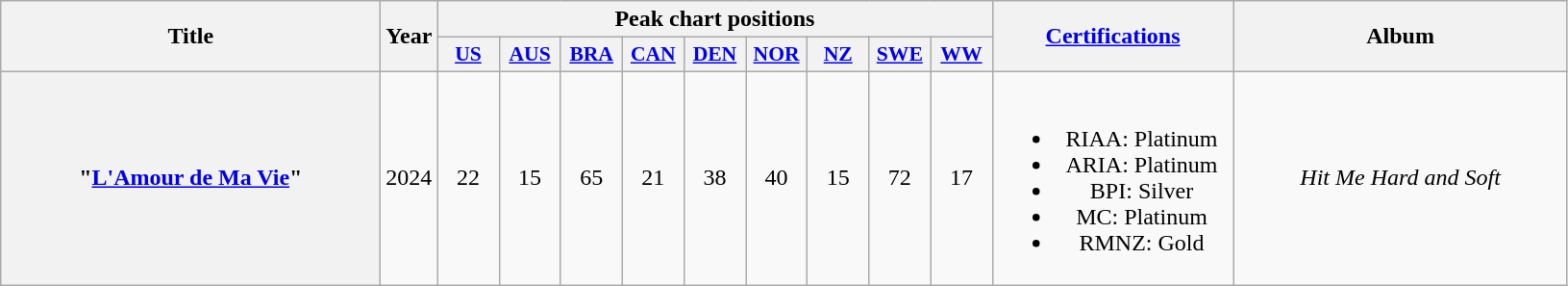<table class="wikitable plainrowheaders" style="text-align:center;" border="1">
<tr>
<th scope="col" rowspan="2"  style="width:16em;">Title</th>
<th scope="col" rowspan="2" style="width:1em;">Year</th>
<th scope="col" colspan="9">Peak chart positions</th>
<th scope="col" rowspan="2" style="width:10em;"><a href='#'>Certifications</a></th>
<th scope="col" rowspan="2" style="width:14em;">Album</th>
</tr>
<tr>
<th scope="col" style="width:2.5em;font-size:90%;"><a href='#'>US</a><br></th>
<th scope="col" style="width:2.5em;font-size:90%;"><a href='#'>AUS</a><br></th>
<th scope="col" style="width:2.5em;font-size:90%;"><a href='#'>BRA</a><br></th>
<th scope="col" style="width:2.5em;font-size:90%;"><a href='#'>CAN</a><br></th>
<th scope="col" style="width:2.5em;font-size:90%;"><a href='#'>DEN</a><br></th>
<th scope="col" style="width:2.5em;font-size:90%;"><a href='#'>NOR</a><br></th>
<th scope="col" style="width:2.5em;font-size:90%;"><a href='#'>NZ</a><br></th>
<th scope="col" style="width:2.5em;font-size:90%;"><a href='#'>SWE</a><br></th>
<th scope="col" style="width:2.5em;font-size:90%;"><a href='#'>WW</a><br></th>
</tr>
<tr>
<th scope="row">"<a href='#'>L'Amour de Ma Vie</a>"</th>
<td>2024</td>
<td>22</td>
<td>15</td>
<td>65</td>
<td>21</td>
<td>38</td>
<td>40</td>
<td>15</td>
<td>72</td>
<td>17</td>
<td><br><ul><li>RIAA: Platinum</li><li>ARIA: Platinum</li><li>BPI: Silver</li><li>MC: Platinum</li><li>RMNZ: Gold</li></ul></td>
<td><em>Hit Me Hard and Soft</em></td>
</tr>
</table>
